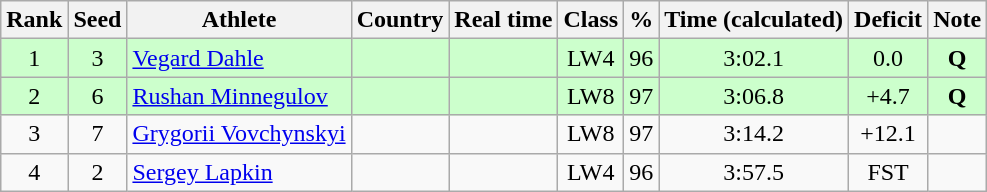<table class="wikitable sortable" style="text-align:center">
<tr>
<th>Rank</th>
<th>Seed</th>
<th>Athlete</th>
<th>Country</th>
<th>Real time</th>
<th>Class</th>
<th>%</th>
<th>Time (calculated)</th>
<th>Deficit</th>
<th>Note</th>
</tr>
<tr bgcolor=ccffcc>
<td>1</td>
<td>3</td>
<td align=left><a href='#'>Vegard Dahle</a></td>
<td align=left></td>
<td></td>
<td>LW4</td>
<td>96</td>
<td>3:02.1</td>
<td>0.0</td>
<td><strong>Q</strong></td>
</tr>
<tr bgcolor=ccffcc>
<td>2</td>
<td>6</td>
<td align=left><a href='#'>Rushan Minnegulov</a></td>
<td align=left></td>
<td></td>
<td>LW8</td>
<td>97</td>
<td>3:06.8</td>
<td>+4.7</td>
<td><strong>Q</strong></td>
</tr>
<tr>
<td>3</td>
<td>7</td>
<td align=left><a href='#'>Grygorii Vovchynskyi</a></td>
<td align=left></td>
<td></td>
<td>LW8</td>
<td>97</td>
<td>3:14.2</td>
<td>+12.1</td>
<td></td>
</tr>
<tr>
<td>4</td>
<td>2</td>
<td align=left><a href='#'>Sergey Lapkin</a></td>
<td align=left></td>
<td></td>
<td>LW4</td>
<td>96</td>
<td>3:57.5</td>
<td>FST</td>
<td></td>
</tr>
</table>
